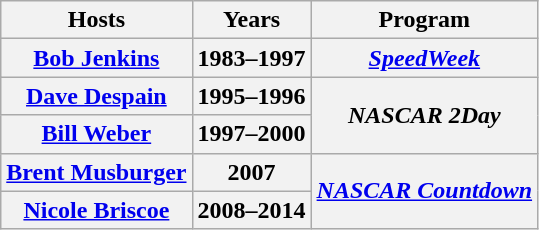<table class="wikitable sortable">
<tr>
<th><strong>Hosts</strong></th>
<th>Years</th>
<th>Program</th>
</tr>
<tr>
<th><a href='#'>Bob Jenkins</a></th>
<th>1983–1997</th>
<th rowspan=2><em><a href='#'>SpeedWeek</a></em></th>
</tr>
<tr>
<th rowspan=2><a href='#'>Dave Despain</a></th>
<th rowspan=2>1995–1996</th>
</tr>
<tr>
<th rowspan=2><em>NASCAR 2Day</em></th>
</tr>
<tr>
<th><a href='#'>Bill Weber</a></th>
<th>1997–2000</th>
</tr>
<tr>
<th><a href='#'>Brent Musburger</a></th>
<th>2007</th>
<th rowspan=2><em><a href='#'>NASCAR Countdown</a></em></th>
</tr>
<tr>
<th><a href='#'>Nicole Briscoe</a></th>
<th>2008–2014</th>
</tr>
</table>
